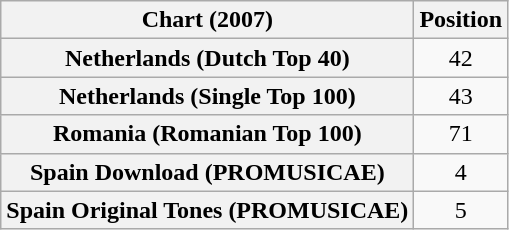<table class="wikitable plainrowheaders sortable" style="text-align:center;">
<tr>
<th scope="col">Chart (2007)</th>
<th scope="col">Position</th>
</tr>
<tr>
<th scope="row">Netherlands (Dutch Top 40)</th>
<td>42</td>
</tr>
<tr>
<th scope="row">Netherlands (Single Top 100)</th>
<td>43</td>
</tr>
<tr>
<th scope="row">Romania (Romanian Top 100)</th>
<td>71</td>
</tr>
<tr>
<th scope="row">Spain Download (PROMUSICAE)</th>
<td>4</td>
</tr>
<tr>
<th scope="row">Spain Original Tones (PROMUSICAE)</th>
<td>5</td>
</tr>
</table>
